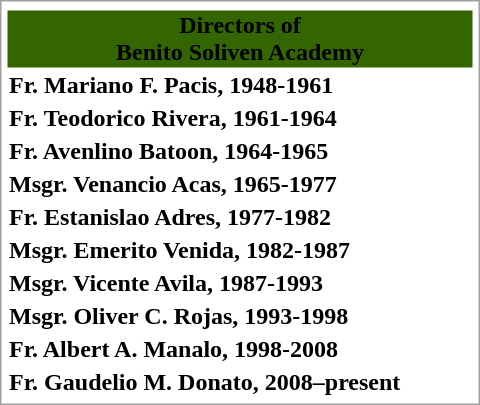<table style="float:right; margin:1em 1em 1em 1em; width:20em; border: 1px solid #a0a0a0; padding: 2px; bg-color=yellow; text-align:right;">
<tr style="text-align:center;">
</tr>
<tr bgcolor="#336600" align="center">
<td><span><strong>Directors of <br>Benito Soliven Academy</strong></span></td>
</tr>
<tr style="text-align:left; font-size:;">
<td><strong>Fr. Mariano F. Pacis,  1948-1961</strong></td>
</tr>
<tr style="text-align:left; font-size:x-smaller;">
<td><strong>Fr. Teodorico Rivera,  1961-1964</strong></td>
</tr>
<tr style="text-align:left; font-size:x-smaller;">
<td><strong>Fr. Avenlino Batoon,  1964-1965</strong></td>
</tr>
<tr style="text-align:left; font-size:x-smaller;">
<td><strong>Msgr. Venancio Acas,  1965-1977</strong></td>
</tr>
<tr style="text-align:left; font-size:x-smaller;">
<td><strong>Fr. Estanislao Adres,  1977-1982</strong></td>
</tr>
<tr style="text-align:left; font-size:x-smaller;">
<td><strong>Msgr. Emerito Venida,  1982-1987</strong></td>
</tr>
<tr style="text-align:left; font-size:x-smaller;">
<td><strong>Msgr. Vicente Avila,  1987-1993</strong></td>
</tr>
<tr style="text-align:left; font-size:x-smaller;">
<td><strong>Msgr. Oliver C. Rojas,  1993-1998</strong></td>
</tr>
<tr style="text-align:left; font-size:x-smaller;">
<td><strong>Fr. Albert A. Manalo,  1998-2008</strong></td>
</tr>
<tr style="text-align:left; font-size:x-smaller;">
<td><strong>Fr. Gaudelio M. Donato, 2008–present</strong></td>
</tr>
</table>
